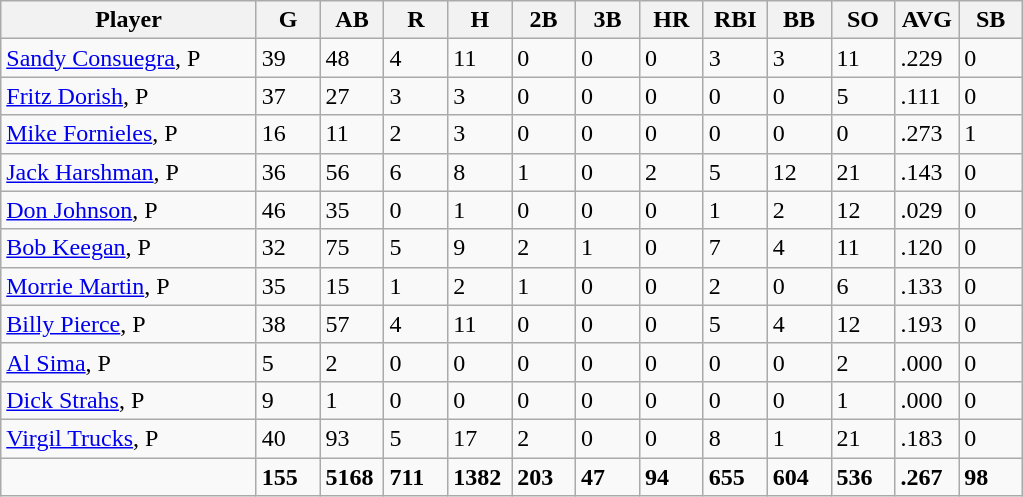<table class="wikitable sortable">
<tr>
<th width="24%">Player</th>
<th width="6%">G</th>
<th width="6%">AB</th>
<th width="6%">R</th>
<th width="6%">H</th>
<th width="6%">2B</th>
<th width="6%">3B</th>
<th width="6%">HR</th>
<th width="6%">RBI</th>
<th width="6%">BB</th>
<th width="6%">SO</th>
<th width="6%">AVG</th>
<th width="6%">SB</th>
</tr>
<tr>
<td><a href='#'>Sandy Consuegra</a>, P</td>
<td>39</td>
<td>48</td>
<td>4</td>
<td>11</td>
<td>0</td>
<td>0</td>
<td>0</td>
<td>3</td>
<td>3</td>
<td>11</td>
<td>.229</td>
<td>0</td>
</tr>
<tr>
<td><a href='#'>Fritz Dorish</a>, P</td>
<td>37</td>
<td>27</td>
<td>3</td>
<td>3</td>
<td>0</td>
<td>0</td>
<td>0</td>
<td>0</td>
<td>0</td>
<td>5</td>
<td>.111</td>
<td>0</td>
</tr>
<tr>
<td><a href='#'>Mike Fornieles</a>, P</td>
<td>16</td>
<td>11</td>
<td>2</td>
<td>3</td>
<td>0</td>
<td>0</td>
<td>0</td>
<td>0</td>
<td>0</td>
<td>0</td>
<td>.273</td>
<td>1</td>
</tr>
<tr>
<td><a href='#'>Jack Harshman</a>, P</td>
<td>36</td>
<td>56</td>
<td>6</td>
<td>8</td>
<td>1</td>
<td>0</td>
<td>2</td>
<td>5</td>
<td>12</td>
<td>21</td>
<td>.143</td>
<td>0</td>
</tr>
<tr>
<td><a href='#'>Don Johnson</a>, P</td>
<td>46</td>
<td>35</td>
<td>0</td>
<td>1</td>
<td>0</td>
<td>0</td>
<td>0</td>
<td>1</td>
<td>2</td>
<td>12</td>
<td>.029</td>
<td>0</td>
</tr>
<tr>
<td><a href='#'>Bob Keegan</a>, P</td>
<td>32</td>
<td>75</td>
<td>5</td>
<td>9</td>
<td>2</td>
<td>1</td>
<td>0</td>
<td>7</td>
<td>4</td>
<td>11</td>
<td>.120</td>
<td>0</td>
</tr>
<tr>
<td><a href='#'>Morrie Martin</a>, P</td>
<td>35</td>
<td>15</td>
<td>1</td>
<td>2</td>
<td>1</td>
<td>0</td>
<td>0</td>
<td>2</td>
<td>0</td>
<td>6</td>
<td>.133</td>
<td>0</td>
</tr>
<tr>
<td><a href='#'>Billy Pierce</a>, P</td>
<td>38</td>
<td>57</td>
<td>4</td>
<td>11</td>
<td>0</td>
<td>0</td>
<td>0</td>
<td>5</td>
<td>4</td>
<td>12</td>
<td>.193</td>
<td>0</td>
</tr>
<tr>
<td><a href='#'>Al Sima</a>, P</td>
<td>5</td>
<td>2</td>
<td>0</td>
<td>0</td>
<td>0</td>
<td>0</td>
<td>0</td>
<td>0</td>
<td>0</td>
<td>2</td>
<td>.000</td>
<td>0</td>
</tr>
<tr>
<td><a href='#'>Dick Strahs</a>, P</td>
<td>9</td>
<td>1</td>
<td>0</td>
<td>0</td>
<td>0</td>
<td>0</td>
<td>0</td>
<td>0</td>
<td>0</td>
<td>1</td>
<td>.000</td>
<td>0</td>
</tr>
<tr>
<td><a href='#'>Virgil Trucks</a>, P</td>
<td>40</td>
<td>93</td>
<td>5</td>
<td>17</td>
<td>2</td>
<td>0</td>
<td>0</td>
<td>8</td>
<td>1</td>
<td>21</td>
<td>.183</td>
<td>0</td>
</tr>
<tr class="sortbottom">
<td></td>
<td><strong>155</strong></td>
<td><strong>5168</strong></td>
<td><strong>711</strong></td>
<td><strong>1382</strong></td>
<td><strong>203</strong></td>
<td><strong>47</strong></td>
<td><strong>94</strong></td>
<td><strong>655</strong></td>
<td><strong>604</strong></td>
<td><strong>536</strong></td>
<td><strong>.267</strong></td>
<td><strong>98</strong></td>
</tr>
</table>
